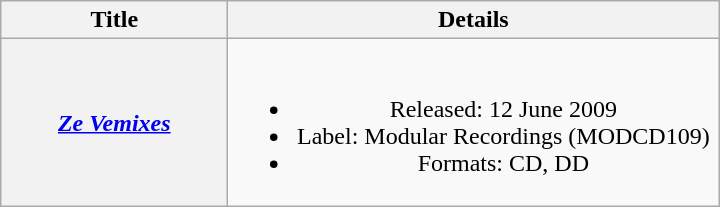<table class="wikitable plainrowheaders" style="text-align:center;">
<tr>
<th scope="col" style="width:9em;">Title</th>
<th scope="col" style="width:20em;">Details</th>
</tr>
<tr>
<th scope="row"><em><a href='#'>Ze Vemixes</a></em></th>
<td><br><ul><li>Released: 12 June 2009</li><li>Label: Modular Recordings	(MODCD109)</li><li>Formats: CD, DD</li></ul></td>
</tr>
</table>
